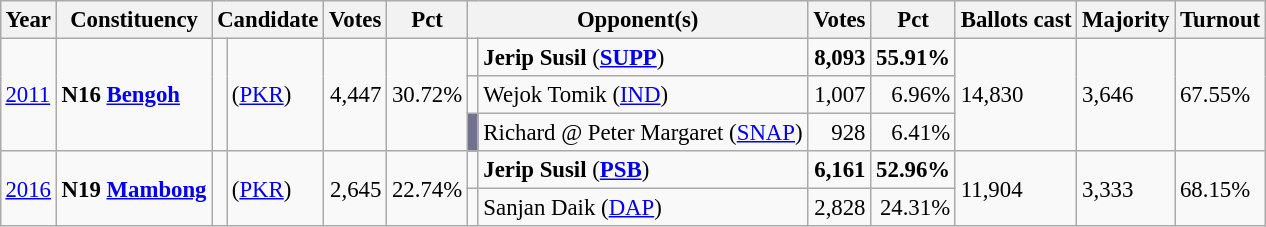<table class="wikitable" style="margin:0.5em ; font-size:95%">
<tr>
<th>Year</th>
<th>Constituency</th>
<th colspan=2>Candidate</th>
<th>Votes</th>
<th>Pct</th>
<th colspan=2>Opponent(s)</th>
<th>Votes</th>
<th>Pct</th>
<th>Ballots cast</th>
<th>Majority</th>
<th>Turnout</th>
</tr>
<tr>
<td rowspan="3"><a href='#'>2011</a></td>
<td rowspan="3"><strong>N16 <a href='#'>Bengoh</a></strong></td>
<td rowspan="3" ></td>
<td rowspan="3"> (<a href='#'>PKR</a>)</td>
<td rowspan="3" style="text-align:right;">4,447</td>
<td rowspan="3" style="text-align:right;">30.72%</td>
<td></td>
<td><strong>Jerip Susil</strong> (<a href='#'><strong>SUPP</strong></a>)</td>
<td style="text-align:right;"><strong>8,093</strong></td>
<td style="text-align:right;"><strong>55.91%</strong></td>
<td rowspan="3">14,830</td>
<td rowspan="3">3,646</td>
<td rowspan="3">67.55%</td>
</tr>
<tr>
<td></td>
<td>Wejok Tomik (<a href='#'>IND</a>)</td>
<td style="text-align:right;">1,007</td>
<td style="text-align:right;">6.96%</td>
</tr>
<tr>
<td bgcolor="#717190"></td>
<td>Richard @ Peter Margaret (<a href='#'>SNAP</a>)</td>
<td style="text-align:right;">928</td>
<td style="text-align:right;">6.41%</td>
</tr>
<tr>
<td rowspan="2"><a href='#'>2016</a></td>
<td rowspan="2"><strong>N19 <a href='#'>Mambong</a></strong></td>
<td rowspan="2" ></td>
<td rowspan="2"> (<a href='#'>PKR</a>)</td>
<td rowspan="2" style="text-align:right;">2,645</td>
<td rowspan="2" style="text-align:right;">22.74%</td>
<td></td>
<td><strong>Jerip Susil</strong> (<a href='#'><strong>PSB</strong></a>)</td>
<td style="text-align:right;"><strong>6,161</strong></td>
<td style="text-align:right;"><strong>52.96%</strong></td>
<td rowspan="2">11,904</td>
<td rowspan="2">3,333</td>
<td rowspan="2">68.15%</td>
</tr>
<tr>
<td></td>
<td>Sanjan Daik (<a href='#'>DAP</a>)</td>
<td style="text-align:right;">2,828</td>
<td style="text-align:right;">24.31%</td>
</tr>
</table>
